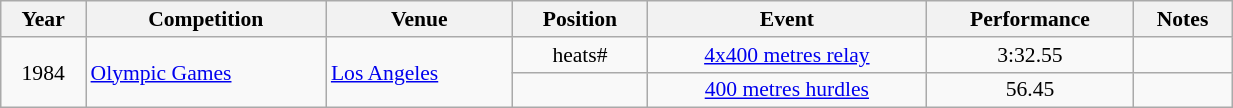<table class="wikitable" width=65% style="font-size:90%; text-align:center;">
<tr>
<th>Year</th>
<th>Competition</th>
<th>Venue</th>
<th>Position</th>
<th>Event</th>
<th>Performance</th>
<th>Notes</th>
</tr>
<tr>
<td rowspan=2>1984</td>
<td rowspan=2 align=left><a href='#'>Olympic Games</a></td>
<td rowspan=2 align=left> <a href='#'>Los Angeles</a></td>
<td>heats#</td>
<td><a href='#'>4x400 metres relay</a></td>
<td>3:32.55</td>
<td></td>
</tr>
<tr>
<td></td>
<td><a href='#'>400 metres hurdles</a></td>
<td>56.45</td>
<td></td>
</tr>
</table>
